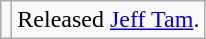<table class="wikitable">
<tr>
<td></td>
<td>Released <a href='#'>Jeff Tam</a>.</td>
</tr>
</table>
